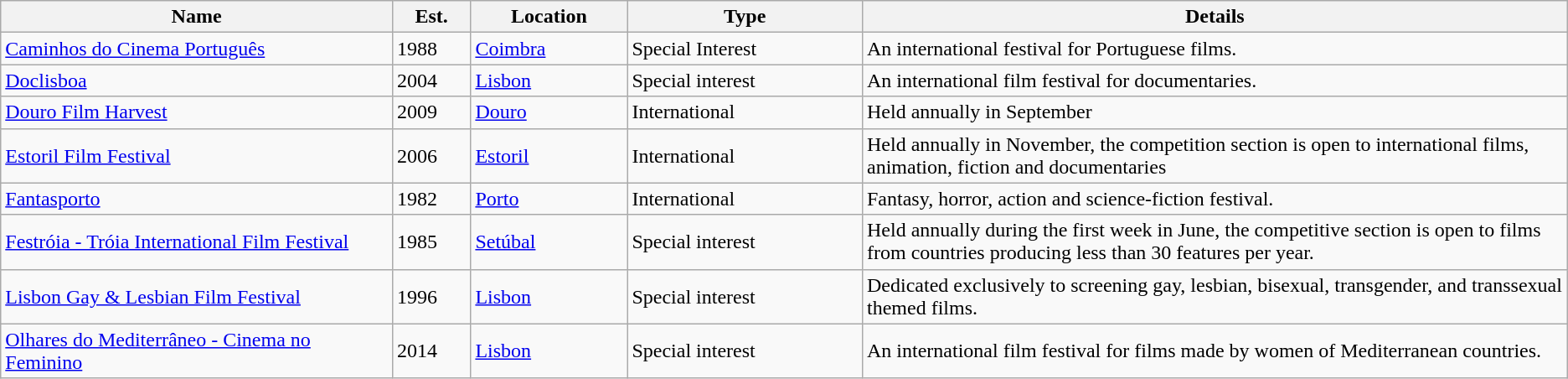<table class="wikitable">
<tr>
<th width="25%">Name</th>
<th width="5%">Est.</th>
<th width="10%">Location</th>
<th width="15%">Type</th>
<th>Details</th>
</tr>
<tr>
<td><a href='#'>Caminhos do Cinema Português</a></td>
<td>1988</td>
<td><a href='#'>Coimbra</a></td>
<td>Special Interest</td>
<td>An international festival for Portuguese films.</td>
</tr>
<tr>
<td><a href='#'>Doclisboa</a></td>
<td>2004</td>
<td><a href='#'>Lisbon</a></td>
<td>Special interest</td>
<td>An international film festival for documentaries.</td>
</tr>
<tr>
<td><a href='#'>Douro Film Harvest</a></td>
<td>2009</td>
<td><a href='#'>Douro</a></td>
<td>International</td>
<td>Held annually in September</td>
</tr>
<tr>
<td><a href='#'>Estoril Film Festival</a></td>
<td>2006</td>
<td><a href='#'>Estoril</a></td>
<td>International</td>
<td>Held annually in November, the competition section is open to international films, animation, fiction and documentaries</td>
</tr>
<tr>
<td><a href='#'>Fantasporto</a></td>
<td>1982</td>
<td><a href='#'>Porto</a></td>
<td>International</td>
<td>Fantasy, horror, action and science-fiction festival.</td>
</tr>
<tr>
<td><a href='#'>Festróia - Tróia International Film Festival</a></td>
<td>1985</td>
<td><a href='#'>Setúbal</a></td>
<td>Special interest</td>
<td>Held annually during the first week in June, the competitive section is open to films from countries producing less than 30 features per year.</td>
</tr>
<tr>
<td><a href='#'>Lisbon Gay & Lesbian Film Festival</a></td>
<td>1996</td>
<td><a href='#'>Lisbon</a></td>
<td>Special interest</td>
<td>Dedicated exclusively to screening gay, lesbian, bisexual, transgender, and transsexual themed films.</td>
</tr>
<tr>
<td><a href='#'>Olhares do Mediterrâneo - Cinema no Feminino</a></td>
<td>2014</td>
<td><a href='#'>Lisbon</a></td>
<td>Special interest</td>
<td>An international film festival for films made by women of Mediterranean countries.</td>
</tr>
</table>
